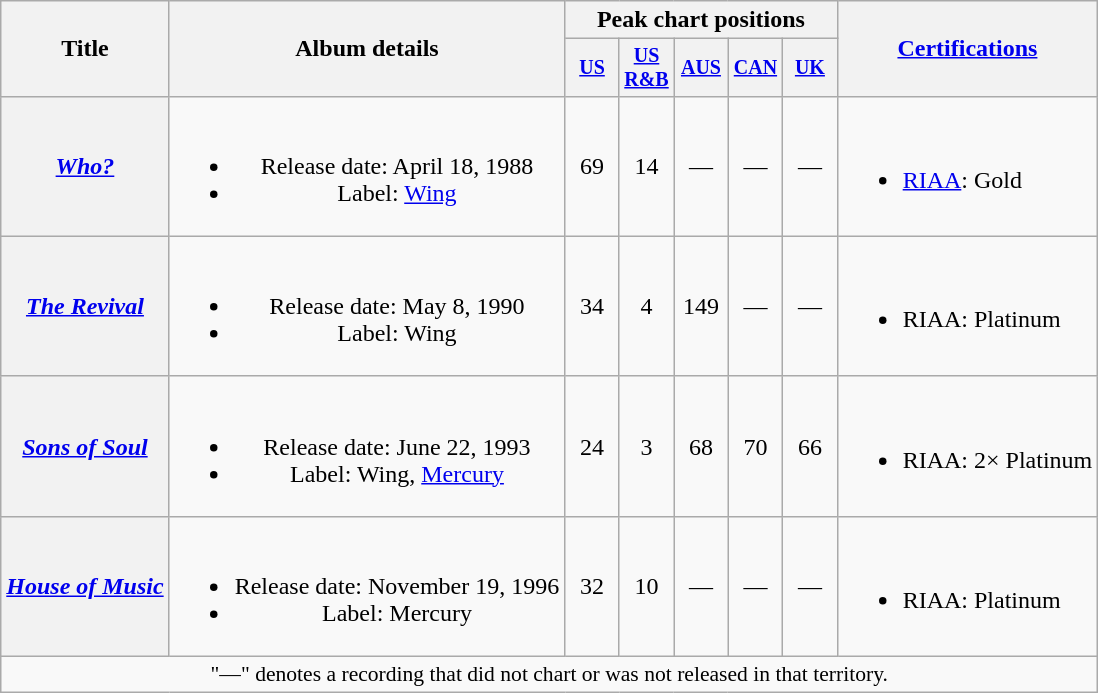<table class="wikitable plainrowheaders" style="text-align:center;">
<tr>
<th scope="col" rowspan="2">Title</th>
<th scope="col" rowspan="2">Album details</th>
<th scope="col" colspan="5">Peak chart positions</th>
<th scope="col" rowspan="2"><a href='#'>Certifications</a></th>
</tr>
<tr style="font-size:smaller;">
<th scope="col" width="30"><a href='#'>US</a><br></th>
<th scope="col" width="30"><a href='#'>US R&B</a><br></th>
<th scope="col" width="30"><a href='#'>AUS</a><br></th>
<th scope="col" width="30"><a href='#'>CAN</a><br></th>
<th scope="col" width="30"><a href='#'>UK</a><br></th>
</tr>
<tr>
<th scope="row"><em><a href='#'>Who?</a></em></th>
<td><br><ul><li>Release date: April 18, 1988</li><li>Label: <a href='#'>Wing</a></li></ul></td>
<td>69</td>
<td>14</td>
<td>—</td>
<td>—</td>
<td>—</td>
<td align="left"><br><ul><li><a href='#'>RIAA</a>: Gold</li></ul></td>
</tr>
<tr>
<th scope="row"><em><a href='#'>The Revival</a></em></th>
<td><br><ul><li>Release date: May 8, 1990</li><li>Label: Wing</li></ul></td>
<td>34</td>
<td>4</td>
<td>149</td>
<td>—</td>
<td>—</td>
<td align="left"><br><ul><li>RIAA: Platinum</li></ul></td>
</tr>
<tr>
<th scope="row"><em><a href='#'>Sons of Soul</a></em></th>
<td><br><ul><li>Release date: June 22, 1993</li><li>Label: Wing, <a href='#'>Mercury</a></li></ul></td>
<td>24</td>
<td>3</td>
<td>68</td>
<td>70</td>
<td>66</td>
<td align="left"><br><ul><li>RIAA: 2× Platinum</li></ul></td>
</tr>
<tr>
<th scope="row"><em><a href='#'>House of Music</a></em></th>
<td><br><ul><li>Release date: November 19, 1996</li><li>Label: Mercury</li></ul></td>
<td>32</td>
<td>10</td>
<td>—</td>
<td>—</td>
<td>—</td>
<td align="left"><br><ul><li>RIAA: Platinum</li></ul></td>
</tr>
<tr>
<td colspan="15" style="font-size:90%">"—" denotes a recording that did not chart or was not released in that territory.</td>
</tr>
</table>
